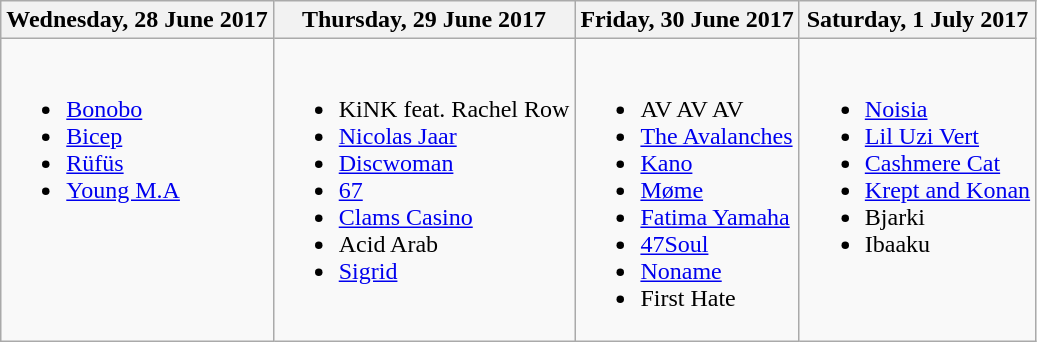<table class="wikitable">
<tr>
<th>Wednesday, 28 June 2017</th>
<th>Thursday, 29 June 2017</th>
<th>Friday, 30 June 2017</th>
<th>Saturday, 1 July 2017</th>
</tr>
<tr valign="top">
<td><br><ul><li><a href='#'>Bonobo</a></li><li><a href='#'>Bicep</a></li><li><a href='#'>Rüfüs</a></li><li><a href='#'>Young M.A</a></li></ul></td>
<td><br><ul><li>KiNK feat. Rachel Row</li><li><a href='#'>Nicolas Jaar</a></li><li><a href='#'>Discwoman</a></li><li><a href='#'>67</a></li><li><a href='#'>Clams Casino</a></li><li>Acid Arab</li><li><a href='#'>Sigrid</a></li></ul></td>
<td><br><ul><li>AV AV AV</li><li><a href='#'>The Avalanches</a></li><li><a href='#'>Kano</a></li><li><a href='#'>Møme</a></li><li><a href='#'>Fatima Yamaha</a></li><li><a href='#'>47Soul</a></li><li><a href='#'>Noname</a></li><li>First Hate</li></ul></td>
<td><br><ul><li><a href='#'>Noisia</a></li><li><a href='#'>Lil Uzi Vert</a></li><li><a href='#'>Cashmere Cat</a></li><li><a href='#'>Krept and Konan</a></li><li>Bjarki</li><li>Ibaaku</li></ul></td>
</tr>
</table>
